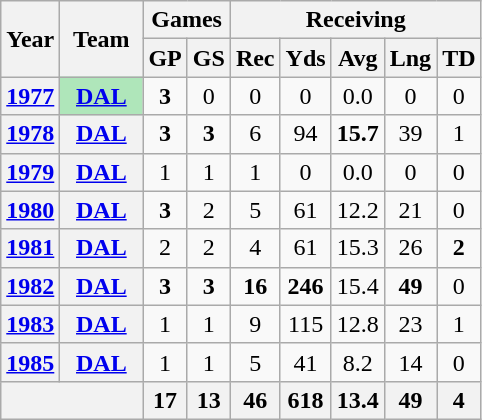<table class="wikitable" style="text-align:center">
<tr>
<th rowspan="2">Year</th>
<th rowspan="2">Team</th>
<th colspan="2">Games</th>
<th colspan="5">Receiving</th>
</tr>
<tr>
<th>GP</th>
<th>GS</th>
<th>Rec</th>
<th>Yds</th>
<th>Avg</th>
<th>Lng</th>
<th>TD</th>
</tr>
<tr>
<th><a href='#'>1977</a></th>
<th style="background:#afe6ba; width:3em;"><a href='#'>DAL</a></th>
<td><strong>3</strong></td>
<td>0</td>
<td>0</td>
<td>0</td>
<td>0.0</td>
<td>0</td>
<td>0</td>
</tr>
<tr>
<th><a href='#'>1978</a></th>
<th><a href='#'>DAL</a></th>
<td><strong>3</strong></td>
<td><strong>3</strong></td>
<td>6</td>
<td>94</td>
<td><strong>15.7</strong></td>
<td>39</td>
<td>1</td>
</tr>
<tr>
<th><a href='#'>1979</a></th>
<th><a href='#'>DAL</a></th>
<td>1</td>
<td>1</td>
<td>1</td>
<td>0</td>
<td>0.0</td>
<td>0</td>
<td>0</td>
</tr>
<tr>
<th><a href='#'>1980</a></th>
<th><a href='#'>DAL</a></th>
<td><strong>3</strong></td>
<td>2</td>
<td>5</td>
<td>61</td>
<td>12.2</td>
<td>21</td>
<td>0</td>
</tr>
<tr>
<th><a href='#'>1981</a></th>
<th><a href='#'>DAL</a></th>
<td>2</td>
<td>2</td>
<td>4</td>
<td>61</td>
<td>15.3</td>
<td>26</td>
<td><strong>2</strong></td>
</tr>
<tr>
<th><a href='#'>1982</a></th>
<th><a href='#'>DAL</a></th>
<td><strong>3</strong></td>
<td><strong>3</strong></td>
<td><strong>16</strong></td>
<td><strong>246</strong></td>
<td>15.4</td>
<td><strong>49</strong></td>
<td>0</td>
</tr>
<tr>
<th><a href='#'>1983</a></th>
<th><a href='#'>DAL</a></th>
<td>1</td>
<td>1</td>
<td>9</td>
<td>115</td>
<td>12.8</td>
<td>23</td>
<td>1</td>
</tr>
<tr>
<th><a href='#'>1985</a></th>
<th><a href='#'>DAL</a></th>
<td>1</td>
<td>1</td>
<td>5</td>
<td>41</td>
<td>8.2</td>
<td>14</td>
<td>0</td>
</tr>
<tr>
<th colspan="2"></th>
<th>17</th>
<th>13</th>
<th>46</th>
<th>618</th>
<th>13.4</th>
<th>49</th>
<th>4</th>
</tr>
</table>
